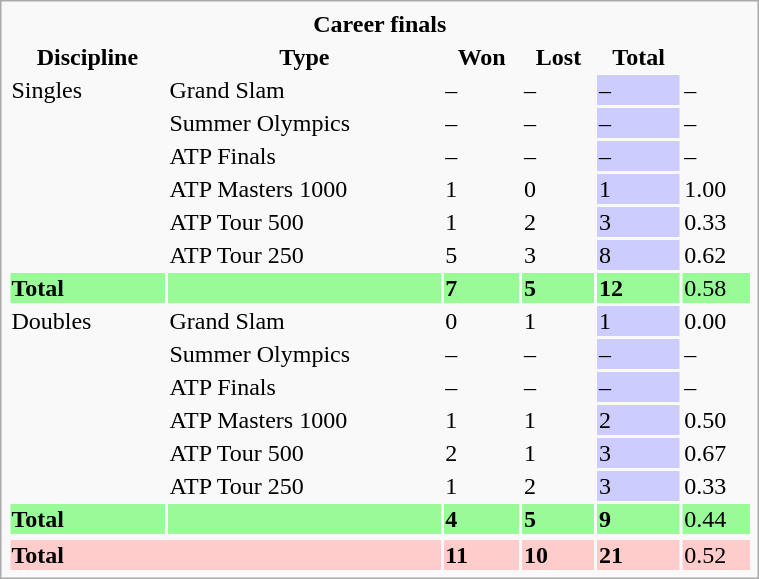<table class="infobox vcard vevent nowrap" width="40%">
<tr>
<th colspan="6">Career finals</th>
</tr>
<tr>
<th>Discipline</th>
<th>Type</th>
<th>Won</th>
<th>Lost</th>
<th>Total</th>
<th></th>
</tr>
<tr>
<td rowspan="6">Singles</td>
<td>Grand Slam</td>
<td>–</td>
<td>–</td>
<td bgcolor="CCCCFF">–</td>
<td>–</td>
</tr>
<tr>
<td>Summer Olympics</td>
<td>–</td>
<td>–</td>
<td bgcolor="CCCCFF">–</td>
<td>–</td>
</tr>
<tr>
<td>ATP Finals</td>
<td>–</td>
<td>–</td>
<td bgcolor="CCCCFF">–</td>
<td>–</td>
</tr>
<tr>
<td>ATP Masters 1000</td>
<td>1</td>
<td>0</td>
<td bgcolor="CCCCFF">1</td>
<td>1.00</td>
</tr>
<tr>
<td>ATP Tour 500</td>
<td>1</td>
<td>2</td>
<td bgcolor="CCCCFF">3</td>
<td>0.33</td>
</tr>
<tr>
<td>ATP Tour 250</td>
<td>5</td>
<td>3</td>
<td bgcolor="CCCCFF">8</td>
<td>0.62</td>
</tr>
<tr bgcolor="98FB98">
<td><strong>Total</strong></td>
<td></td>
<td><strong>7</strong></td>
<td><strong>5</strong></td>
<td><strong>12</strong></td>
<td>0.58</td>
</tr>
<tr>
<td rowspan="6">Doubles</td>
<td>Grand Slam</td>
<td>0</td>
<td>1</td>
<td bgcolor="CCCCFF">1</td>
<td>0.00</td>
</tr>
<tr>
<td>Summer Olympics</td>
<td>–</td>
<td>–</td>
<td bgcolor="CCCCFF">–</td>
<td>–</td>
</tr>
<tr>
<td>ATP Finals</td>
<td>–</td>
<td>–</td>
<td bgcolor="CCCCFF">–</td>
<td>–</td>
</tr>
<tr>
<td>ATP Masters 1000</td>
<td>1</td>
<td>1</td>
<td bgcolor="CCCCFF">2</td>
<td>0.50</td>
</tr>
<tr>
<td>ATP Tour 500</td>
<td>2</td>
<td>1</td>
<td bgcolor="CCCCFF">3</td>
<td>0.67</td>
</tr>
<tr>
<td>ATP Tour 250</td>
<td>1</td>
<td>2</td>
<td bgcolor="CCCCFF">3</td>
<td>0.33</td>
</tr>
<tr bgcolor="98FB98">
<td><strong>Total</strong></td>
<td></td>
<td><strong>4</strong></td>
<td><strong>5</strong></td>
<td><strong>9</strong></td>
<td>0.44</td>
</tr>
<tr>
</tr>
<tr bgcolor="FFCCCC">
<td colspan="2"><strong>Total</strong></td>
<td><strong>11</strong></td>
<td><strong>10</strong></td>
<td><strong>21</strong></td>
<td>0.52</td>
</tr>
</table>
